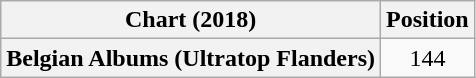<table class="wikitable plainrowheaders" style="text-align:center">
<tr>
<th scope="col">Chart (2018)</th>
<th scope="col">Position</th>
</tr>
<tr>
<th scope="row">Belgian Albums (Ultratop Flanders)</th>
<td>144</td>
</tr>
</table>
